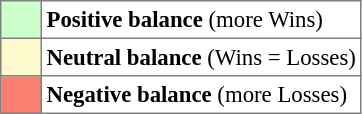<table bgcolor="#f7f8ff" cellpadding="3" cellspacing="0" border="1" style="font-size: 95%; border: gray solid 1px; border-collapse: collapse;text-align:center;">
<tr>
<td style="background:#ccffcc;"  width="20"></td>
<td bgcolor="#ffffff" align="left"><strong>Positive balance</strong> (more Wins)</td>
</tr>
<tr>
<td style="background: LemonChiffon;" width="20"></td>
<td bgcolor="#ffffff" align="left"><strong>Neutral balance</strong> (Wins = Losses)</td>
</tr>
<tr>
<td style="background: Salmon;" width="20"></td>
<td bgcolor="#ffffff" align="left"><strong>Negative balance</strong> (more Losses)</td>
</tr>
</table>
